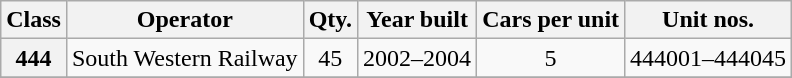<table class="wikitable">
<tr>
<th>Class</th>
<th>Operator</th>
<th>Qty.</th>
<th>Year built</th>
<th>Cars per unit</th>
<th>Unit nos.</th>
</tr>
<tr>
<th>444</th>
<td>South Western Railway</td>
<td align=center>45</td>
<td align=center>2002–2004</td>
<td align=center>5</td>
<td>444001–444045</td>
</tr>
<tr>
</tr>
</table>
